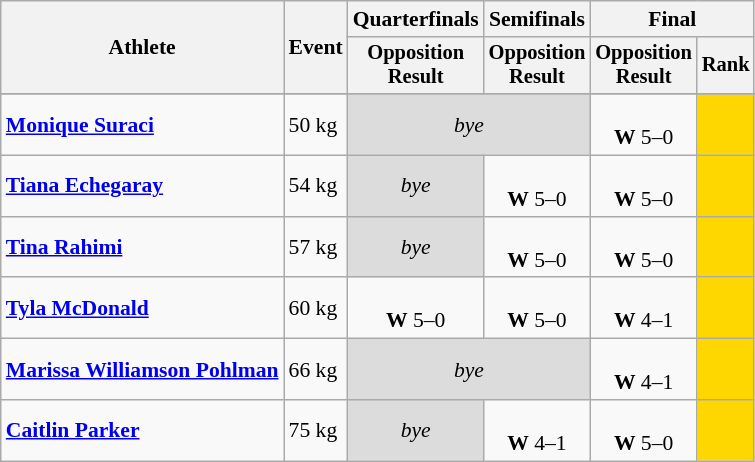<table class="wikitable" style="font-size:90%;">
<tr>
<th rowspan=2>Athlete</th>
<th rowspan=2>Event</th>
<th>Quarterfinals</th>
<th>Semifinals</th>
<th colspan=2>Final</th>
</tr>
<tr style="font-size:95%">
<th>Opposition<br>Result</th>
<th>Opposition<br>Result</th>
<th>Opposition<br>Result</th>
<th>Rank</th>
</tr>
<tr align=center>
</tr>
<tr align=center>
<td align=left><strong><a href='#'>Monique Suraci</a></strong></td>
<td align=left>50 kg</td>
<td style="text-align:center; background:#dcdcdc;" colspan=2><em>bye</em></td>
<td> <br> <strong>W</strong> 5–0</td>
<td bgcolor=gold></td>
</tr>
<tr align=center>
<td align=left><strong><a href='#'>Tiana Echegaray</a></strong></td>
<td align=left>54 kg</td>
<td style="text-align:center; background:#dcdcdc;"><em>bye</em></td>
<td> <br> <strong>W</strong> 5–0</td>
<td> <br> <strong>W</strong> 5–0</td>
<td bgcolor=gold></td>
</tr>
<tr align=center>
<td align=left><strong><a href='#'>Tina Rahimi</a></strong></td>
<td align=left>57 kg</td>
<td style="text-align:center; background:#dcdcdc;"><em>bye</em></td>
<td> <br> <strong>W</strong> 5–0</td>
<td> <br> <strong>W</strong> 5–0</td>
<td bgcolor=gold></td>
</tr>
<tr align=center>
<td align=left><strong><a href='#'>Tyla McDonald</a></strong></td>
<td align=left>60 kg</td>
<td> <br> <strong>W</strong> 5–0</td>
<td> <br> <strong>W</strong> 5–0</td>
<td> <br><strong>W</strong> 4–1</td>
<td bgcolor=gold></td>
</tr>
<tr align=center>
<td align=left><strong><a href='#'>Marissa Williamson Pohlman</a></strong></td>
<td align=left>66 kg</td>
<td style="text-align:center; background:#dcdcdc;" colspan=2><em>bye</em></td>
<td> <br> <strong>W</strong> 4–1</td>
<td bgcolor=gold></td>
</tr>
<tr align=center>
<td align=left><strong><a href='#'>Caitlin Parker</a></strong></td>
<td align=left>75 kg</td>
<td style="text-align:center; background:#dcdcdc;"><em>bye</em></td>
<td> <br> <strong>W</strong> 4–1</td>
<td> <br> <strong>W</strong> 5–0</td>
<td bgcolor=gold></td>
</tr>
</table>
